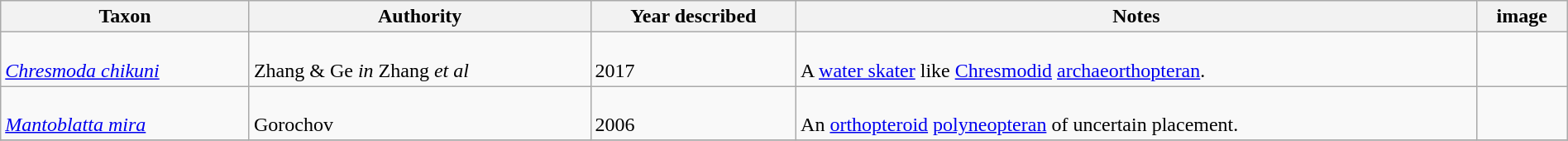<table class="wikitable sortable" align="center" width="100%">
<tr>
<th>Taxon</th>
<th>Authority</th>
<th>Year described</th>
<th>Notes</th>
<th>image</th>
</tr>
<tr>
<td><br><em><a href='#'>Chresmoda chikuni</a></em></td>
<td><br>Zhang & Ge <em>in</em> Zhang <em>et al</em></td>
<td><br>2017</td>
<td><br>A <a href='#'>water skater</a> like <a href='#'>Chresmodid</a> <a href='#'>archaeorthopteran</a>.</td>
<td></td>
</tr>
<tr>
<td><br><em><a href='#'>Mantoblatta mira</a></em></td>
<td><br>Gorochov</td>
<td><br>2006</td>
<td><br>An <a href='#'>orthopteroid</a> <a href='#'>polyneopteran</a> of uncertain placement.</td>
<td></td>
</tr>
<tr>
</tr>
</table>
